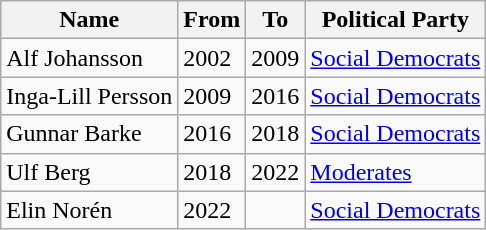<table class="wikitable">
<tr>
<th>Name</th>
<th>From</th>
<th>To</th>
<th>Political Party</th>
</tr>
<tr>
<td>Alf Johansson</td>
<td>2002</td>
<td>2009</td>
<td><a href='#'>Social Democrats</a></td>
</tr>
<tr>
<td>Inga-Lill Persson</td>
<td>2009</td>
<td>2016</td>
<td><a href='#'>Social Democrats</a></td>
</tr>
<tr>
<td>Gunnar Barke</td>
<td>2016</td>
<td>2018</td>
<td><a href='#'>Social Democrats</a></td>
</tr>
<tr>
<td>Ulf Berg</td>
<td>2018</td>
<td>2022</td>
<td><a href='#'>Moderates</a></td>
</tr>
<tr>
<td>Elin Norén</td>
<td>2022</td>
<td></td>
<td><a href='#'>Social Democrats</a></td>
</tr>
</table>
